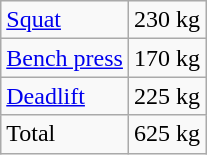<table class="wikitable">
<tr>
<td><a href='#'>Squat</a></td>
<td>230 kg</td>
</tr>
<tr>
<td><a href='#'>Bench press</a></td>
<td>170 kg</td>
</tr>
<tr>
<td><a href='#'>Deadlift</a></td>
<td>225 kg</td>
</tr>
<tr>
<td>Total</td>
<td>625 kg</td>
</tr>
</table>
